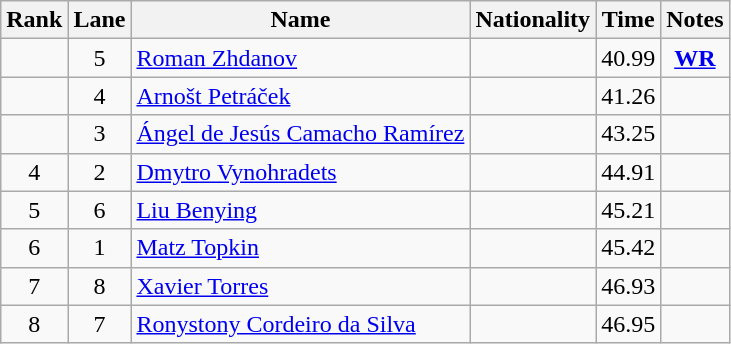<table class="wikitable sortable" style="text-align:center">
<tr>
<th>Rank</th>
<th>Lane</th>
<th>Name</th>
<th>Nationality</th>
<th>Time</th>
<th>Notes</th>
</tr>
<tr>
<td></td>
<td>5</td>
<td align=left><a href='#'>Roman Zhdanov</a></td>
<td align=left></td>
<td>40.99</td>
<td><strong><a href='#'>WR</a></strong></td>
</tr>
<tr>
<td></td>
<td>4</td>
<td align=left><a href='#'>Arnošt Petráček</a></td>
<td align=left></td>
<td>41.26</td>
<td></td>
</tr>
<tr>
<td></td>
<td>3</td>
<td align=left><a href='#'>Ángel de Jesús Camacho Ramírez</a></td>
<td align=left></td>
<td>43.25</td>
<td></td>
</tr>
<tr>
<td>4</td>
<td>2</td>
<td align=left><a href='#'>Dmytro Vynohradets</a></td>
<td align=left></td>
<td>44.91</td>
<td></td>
</tr>
<tr>
<td>5</td>
<td>6</td>
<td align=left><a href='#'>Liu Benying</a></td>
<td align=left></td>
<td>45.21</td>
<td></td>
</tr>
<tr>
<td>6</td>
<td>1</td>
<td align=left><a href='#'>Matz Topkin</a></td>
<td align=left></td>
<td>45.42</td>
<td></td>
</tr>
<tr>
<td>7</td>
<td>8</td>
<td align=left><a href='#'>Xavier Torres</a></td>
<td align=left></td>
<td>46.93</td>
<td></td>
</tr>
<tr>
<td>8</td>
<td>7</td>
<td align=left><a href='#'>Ronystony Cordeiro da Silva</a></td>
<td align=left></td>
<td>46.95</td>
<td></td>
</tr>
</table>
